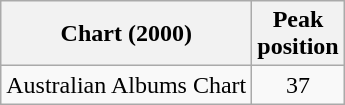<table class="wikitable sortable">
<tr>
<th align="left">Chart (2000)</th>
<th align="left">Peak<br>position</th>
</tr>
<tr>
<td align="left">Australian Albums Chart</td>
<td align="center">37</td>
</tr>
</table>
